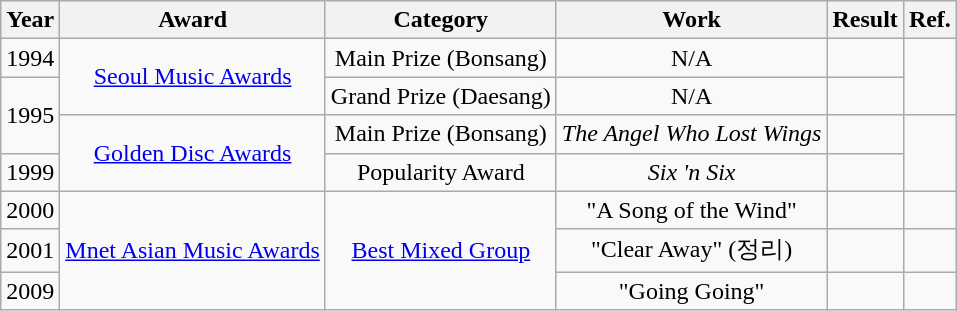<table class="wikitable plainrowheaders" style="text-align:center;">
<tr>
<th>Year</th>
<th>Award</th>
<th>Category</th>
<th>Work</th>
<th>Result</th>
<th>Ref.</th>
</tr>
<tr>
<td>1994</td>
<td rowspan="2"><a href='#'>Seoul Music Awards</a></td>
<td>Main Prize (Bonsang)</td>
<td>N/A</td>
<td></td>
<td rowspan="2"></td>
</tr>
<tr>
<td rowspan="2">1995</td>
<td>Grand Prize (Daesang)</td>
<td>N/A</td>
<td></td>
</tr>
<tr>
<td rowspan="2"><a href='#'>Golden Disc Awards</a></td>
<td>Main Prize (Bonsang)</td>
<td><em>The Angel Who Lost Wings</em></td>
<td></td>
<td rowspan="2"></td>
</tr>
<tr>
<td>1999</td>
<td>Popularity Award</td>
<td><em>Six 'n Six</em></td>
<td></td>
</tr>
<tr>
<td>2000</td>
<td rowspan="3"><a href='#'>Mnet Asian Music Awards</a></td>
<td rowspan="3"><a href='#'>Best Mixed Group</a></td>
<td>"A Song of the Wind"</td>
<td></td>
<td></td>
</tr>
<tr>
<td>2001</td>
<td>"Clear Away" (정리)</td>
<td></td>
<td></td>
</tr>
<tr>
<td>2009</td>
<td>"Going Going"</td>
<td></td>
<td></td>
</tr>
</table>
